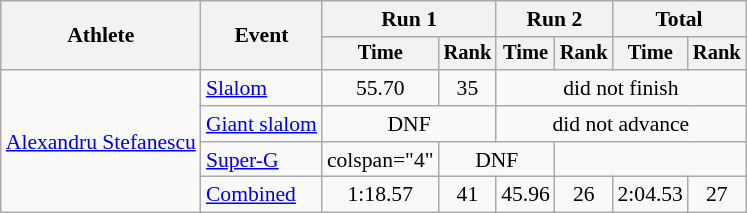<table class="wikitable" style="font-size:90%">
<tr>
<th rowspan=2>Athlete</th>
<th rowspan=2>Event</th>
<th colspan=2>Run 1</th>
<th colspan=2>Run 2</th>
<th colspan=2>Total</th>
</tr>
<tr style="font-size:95%">
<th>Time</th>
<th>Rank</th>
<th>Time</th>
<th>Rank</th>
<th>Time</th>
<th>Rank</th>
</tr>
<tr align=center>
<td align="left" rowspan="4"><a href='#'>Alexandru Stefanescu</a></td>
<td align="left"><a href='#'>Slalom</a></td>
<td>55.70</td>
<td>35</td>
<td colspan=4>did not finish</td>
</tr>
<tr align=center>
<td align="left"><a href='#'>Giant slalom</a></td>
<td colspan=2>DNF</td>
<td colspan=4>did not advance</td>
</tr>
<tr align=center>
<td align="left"><a href='#'>Super-G</a></td>
<td>colspan="4" </td>
<td colspan=2>DNF</td>
</tr>
<tr align=center>
<td align="left"><a href='#'>Combined</a></td>
<td>1:18.57</td>
<td>41</td>
<td>45.96</td>
<td>26</td>
<td>2:04.53</td>
<td>27</td>
</tr>
</table>
